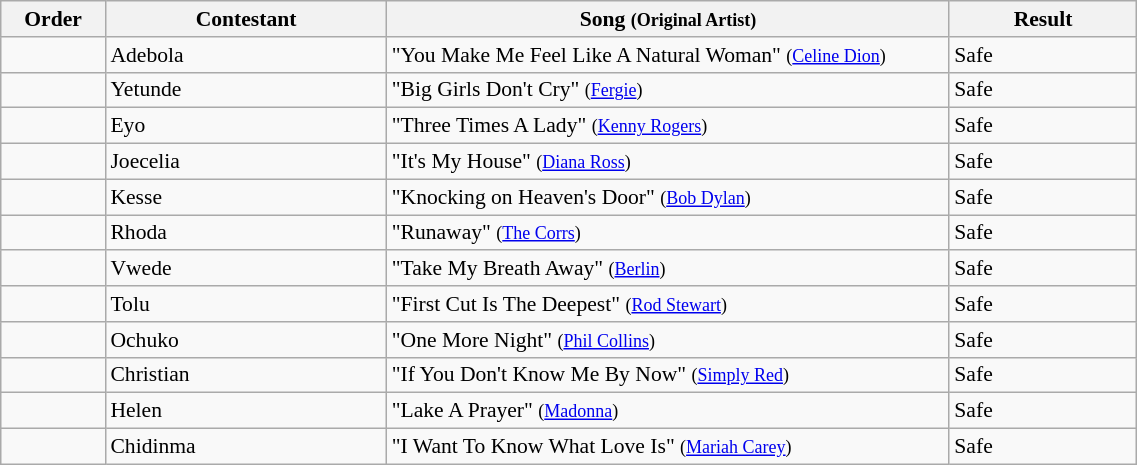<table class="wikitable" style="font-size:90%; width:60%; text-align: left;">
<tr>
<th width="05%">Order</th>
<th width="15%">Contestant</th>
<th width="30%">Song <small>(Original Artist)</small></th>
<th width="10%">Result</th>
</tr>
<tr>
<td></td>
<td>Adebola</td>
<td>"You Make Me Feel Like A Natural Woman" <small>(<a href='#'>Celine Dion</a>)</small></td>
<td>Safe</td>
</tr>
<tr>
<td></td>
<td>Yetunde</td>
<td>"Big Girls Don't Cry" <small>(<a href='#'>Fergie</a>)</small></td>
<td>Safe</td>
</tr>
<tr>
<td></td>
<td>Eyo</td>
<td>"Three Times A Lady" <small>(<a href='#'>Kenny Rogers</a>)</small></td>
<td>Safe</td>
</tr>
<tr>
<td></td>
<td>Joecelia</td>
<td>"It's My House" <small>(<a href='#'>Diana Ross</a>)</small></td>
<td>Safe</td>
</tr>
<tr>
<td></td>
<td>Kesse</td>
<td>"Knocking on Heaven's Door" <small>(<a href='#'>Bob Dylan</a>)</small></td>
<td>Safe</td>
</tr>
<tr>
<td></td>
<td>Rhoda</td>
<td>"Runaway" <small>(<a href='#'>The Corrs</a>)</small></td>
<td>Safe</td>
</tr>
<tr>
<td></td>
<td>Vwede</td>
<td>"Take My Breath Away" <small>(<a href='#'>Berlin</a>)</small></td>
<td>Safe</td>
</tr>
<tr>
<td></td>
<td>Tolu</td>
<td>"First Cut Is The Deepest" <small>(<a href='#'>Rod Stewart</a>)</small></td>
<td>Safe</td>
</tr>
<tr>
<td></td>
<td>Ochuko</td>
<td>"One More Night" <small>(<a href='#'>Phil Collins</a>)</small></td>
<td>Safe</td>
</tr>
<tr>
<td></td>
<td>Christian</td>
<td>"If You Don't Know Me By Now" <small>(<a href='#'>Simply Red</a>)</small></td>
<td>Safe</td>
</tr>
<tr>
<td></td>
<td>Helen</td>
<td>"Lake A Prayer" <small>(<a href='#'>Madonna</a>)</small></td>
<td>Safe</td>
</tr>
<tr>
<td></td>
<td>Chidinma</td>
<td>"I Want To Know What Love Is" <small>(<a href='#'>Mariah Carey</a>)</small></td>
<td>Safe</td>
</tr>
</table>
